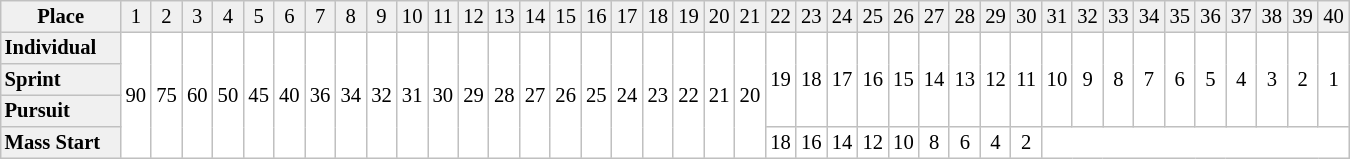<table border="1" cellpadding="2" cellspacing="0" style="border:1px solid #C0C0C0; border-collapse:collapse; font-size:86%; margin-top:1em; text-align:center" width="900">
<tr bgcolor="#F0F0F0">
<td width=150><strong>Place</strong></td>
<td width=25>1</td>
<td width=25>2</td>
<td width=25>3</td>
<td width=25>4</td>
<td width=25>5</td>
<td width=25>6</td>
<td width=25>7</td>
<td width=25>8</td>
<td width=25>9</td>
<td width=25>10</td>
<td width=25>11</td>
<td width=25>12</td>
<td width=25>13</td>
<td width=25>14</td>
<td width=25>15</td>
<td width=25>16</td>
<td width=25>17</td>
<td width=25>18</td>
<td width=25>19</td>
<td width=25>20</td>
<td width=25>21</td>
<td width=25>22</td>
<td width=25>23</td>
<td width=25>24</td>
<td width=25>25</td>
<td width=25>26</td>
<td width=25>27</td>
<td width=25>28</td>
<td width=25>29</td>
<td width=25>30</td>
<td width=25>31</td>
<td width=25>32</td>
<td width=25>33</td>
<td width=25>34</td>
<td width=25>35</td>
<td width=25>36</td>
<td width=25>37</td>
<td width=25>38</td>
<td width=25>39</td>
<td width=25>40</td>
</tr>
<tr>
<td style="background:#F0F0F0; text-align:left"><strong>Individual</strong></td>
<td rowspan=4>90</td>
<td rowspan=4>75</td>
<td rowspan=4>60</td>
<td rowspan=4>50</td>
<td rowspan=4>45</td>
<td rowspan=4>40</td>
<td rowspan=4>36</td>
<td rowspan=4>34</td>
<td rowspan=4>32</td>
<td rowspan=4>31</td>
<td rowspan=4>30</td>
<td rowspan=4>29</td>
<td rowspan=4>28</td>
<td rowspan=4>27</td>
<td rowspan=4>26</td>
<td rowspan=4>25</td>
<td rowspan=4>24</td>
<td rowspan=4>23</td>
<td rowspan=4>22</td>
<td rowspan=4>21</td>
<td rowspan=4>20</td>
<td rowspan=3>19</td>
<td rowspan=3>18</td>
<td rowspan=3>17</td>
<td rowspan=3>16</td>
<td rowspan=3>15</td>
<td rowspan=3>14</td>
<td rowspan=3>13</td>
<td rowspan=3>12</td>
<td rowspan=3>11</td>
<td rowspan=3>10</td>
<td rowspan=3>9</td>
<td rowspan=3>8</td>
<td rowspan=3>7</td>
<td rowspan=3>6</td>
<td rowspan=3>5</td>
<td rowspan=3>4</td>
<td rowspan=3>3</td>
<td rowspan=3>2</td>
<td rowspan=3>1</td>
</tr>
<tr>
<td style="background:#F0F0F0; text-align:left"><strong>Sprint</strong></td>
</tr>
<tr>
<td style="background:#F0F0F0; text-align:left"><strong>Pursuit</strong></td>
</tr>
<tr>
<td style="background:#F0F0F0; text-align:left"><strong>Mass Start</strong></td>
<td>18</td>
<td>16</td>
<td>14</td>
<td>12</td>
<td>10</td>
<td>8</td>
<td>6</td>
<td>4</td>
<td>2</td>
</tr>
</table>
